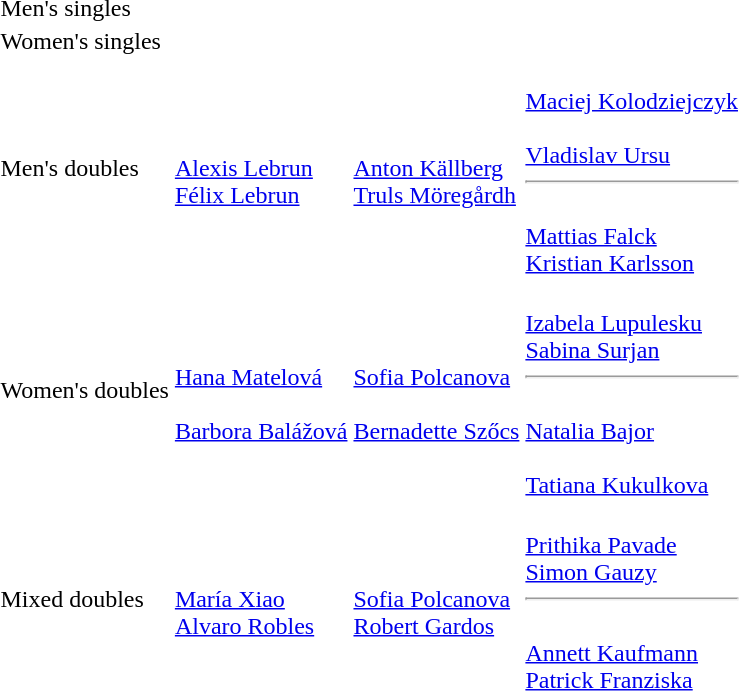<table>
<tr>
<td rowspan=2>Men's singles<br></td>
<td rowspan=2></td>
<td rowspan=2></td>
<td></td>
</tr>
<tr>
<td></td>
</tr>
<tr>
<td rowspan=2>Women's singles<br></td>
<td rowspan=2></td>
<td rowspan=2></td>
<td></td>
</tr>
<tr>
<td></td>
</tr>
<tr>
<td>Men's doubles</td>
<td><br><a href='#'>Alexis Lebrun</a><br><a href='#'>Félix Lebrun</a></td>
<td><br><a href='#'>Anton Källberg</a><br><a href='#'>Truls Möregårdh</a></td>
<td><br><a href='#'>Maciej Kolodziejczyk</a><br><br><a href='#'>Vladislav Ursu</a><hr><br><a href='#'>Mattias Falck</a><br><a href='#'>Kristian Karlsson</a></td>
</tr>
<tr>
<td>Women's doubles</td>
<td><br><a href='#'>Hana Matelová</a><br><br><a href='#'>Barbora Balážová</a></td>
<td><br><a href='#'>Sofia Polcanova</a><br><br><a href='#'>Bernadette Szőcs</a></td>
<td><br><a href='#'>Izabela Lupulesku</a><br><a href='#'>Sabina Surjan</a><hr><br><a href='#'>Natalia Bajor</a><br><br><a href='#'>Tatiana Kukulkova</a></td>
</tr>
<tr>
<td>Mixed doubles</td>
<td><br><a href='#'>María Xiao</a><br><a href='#'>Alvaro Robles</a></td>
<td><br><a href='#'>Sofia Polcanova</a><br><a href='#'>Robert Gardos</a></td>
<td><br><a href='#'>Prithika Pavade</a><br><a href='#'>Simon Gauzy</a><hr><br><a href='#'>Annett Kaufmann</a><br><a href='#'>Patrick Franziska</a></td>
</tr>
<tr>
</tr>
</table>
